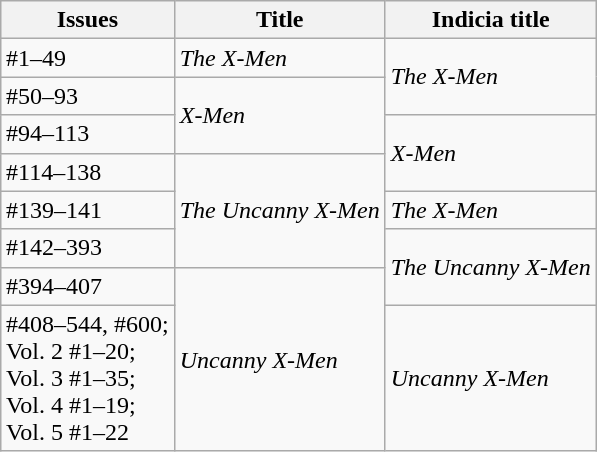<table class="wikitable"  style="float:right">
<tr>
<th>Issues</th>
<th>Title</th>
<th>Indicia title</th>
</tr>
<tr>
<td>#1–49</td>
<td><em>The X-Men</em></td>
<td rowspan="2"><em>The X-Men</em></td>
</tr>
<tr>
<td>#50–93</td>
<td rowspan="2"><em>X-Men</em></td>
</tr>
<tr>
<td>#94–113</td>
<td rowspan="2"><em>X-Men</em></td>
</tr>
<tr>
<td>#114–138</td>
<td rowspan="3"><em>The Uncanny X-Men</em></td>
</tr>
<tr>
<td>#139–141</td>
<td><em>The X-Men</em></td>
</tr>
<tr>
<td>#142–393</td>
<td rowspan="2"><em>The Uncanny X-Men</em></td>
</tr>
<tr>
<td>#394–407</td>
<td rowspan="2"><em>Uncanny X-Men</em></td>
</tr>
<tr>
<td>#408–544, #600;<br>Vol. 2 #1–20;<br>Vol. 3 #1–35;<br>Vol. 4 #1–19;<br>Vol. 5 #1–22</td>
<td><em>Uncanny X-Men</em></td>
</tr>
</table>
